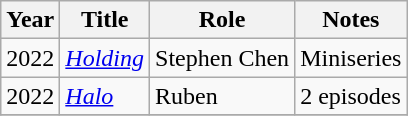<table class="wikitable sortable">
<tr>
<th>Year</th>
<th>Title</th>
<th>Role</th>
<th class="unsortable">Notes</th>
</tr>
<tr>
<td>2022</td>
<td><em><a href='#'>Holding</a></em></td>
<td>Stephen Chen</td>
<td>Miniseries</td>
</tr>
<tr>
<td>2022</td>
<td><em><a href='#'>Halo</a></em></td>
<td>Ruben</td>
<td>2 episodes</td>
</tr>
<tr>
</tr>
</table>
